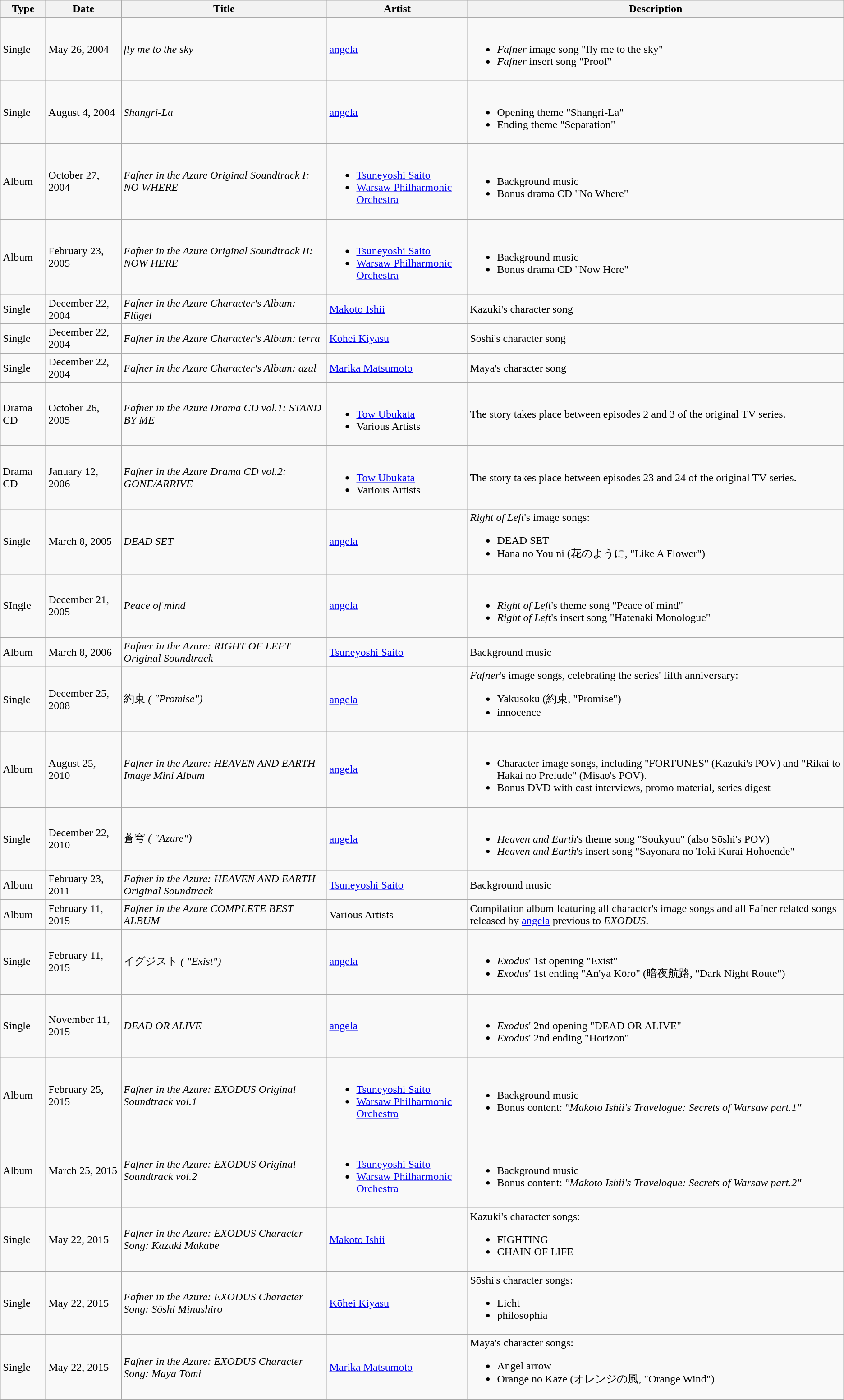<table class="wikitable">
<tr>
<th>Type</th>
<th>Date</th>
<th>Title</th>
<th>Artist</th>
<th>Description</th>
</tr>
<tr>
<td>Single</td>
<td>May 26, 2004</td>
<td><em>fly me to the sky</em></td>
<td><a href='#'>angela</a></td>
<td><br><ul><li><em>Fafner</em> image song "fly me to the sky"</li><li><em>Fafner</em> insert song "Proof"</li></ul></td>
</tr>
<tr>
<td>Single</td>
<td>August 4, 2004</td>
<td><em>Shangri-La</em></td>
<td><a href='#'>angela</a></td>
<td><br><ul><li>Opening theme "Shangri-La"</li><li>Ending theme "Separation"</li></ul></td>
</tr>
<tr>
<td>Album</td>
<td>October 27, 2004</td>
<td><em>Fafner in the Azure Original Soundtrack I: NO WHERE</em></td>
<td><br><ul><li><a href='#'>Tsuneyoshi Saito</a></li><li><a href='#'>Warsaw Philharmonic Orchestra</a></li></ul></td>
<td><br><ul><li>Background music</li><li>Bonus drama CD "No Where"</li></ul></td>
</tr>
<tr>
<td>Album</td>
<td>February 23, 2005</td>
<td><em>Fafner in the Azure Original Soundtrack II: NOW HERE</em></td>
<td><br><ul><li><a href='#'>Tsuneyoshi Saito</a></li><li><a href='#'>Warsaw Philharmonic Orchestra</a></li></ul></td>
<td><br><ul><li>Background music</li><li>Bonus drama CD "Now Here"</li></ul></td>
</tr>
<tr>
<td>Single</td>
<td>December 22, 2004</td>
<td><em>Fafner in the Azure Character's Album: Flügel</em></td>
<td><a href='#'>Makoto Ishii</a></td>
<td>Kazuki's character song</td>
</tr>
<tr>
<td>Single</td>
<td>December 22, 2004</td>
<td><em>Fafner in the Azure Character's Album: terra</em></td>
<td><a href='#'>Kōhei Kiyasu</a></td>
<td>Sōshi's character song</td>
</tr>
<tr>
<td>Single</td>
<td>December 22, 2004</td>
<td><em>Fafner in the Azure Character's Album: azul</em></td>
<td><a href='#'>Marika Matsumoto</a></td>
<td>Maya's character song</td>
</tr>
<tr>
<td>Drama CD</td>
<td>October 26, 2005</td>
<td><em>Fafner in the Azure Drama CD vol.1: STAND BY ME</em></td>
<td><br><ul><li><a href='#'>Tow Ubukata</a></li><li>Various Artists</li></ul></td>
<td>The story takes place between episodes 2 and 3 of the original TV series.</td>
</tr>
<tr>
<td>Drama CD</td>
<td>January 12, 2006</td>
<td><em>Fafner in the Azure Drama CD vol.2: GONE/ARRIVE</em></td>
<td><br><ul><li><a href='#'>Tow Ubukata</a></li><li>Various Artists</li></ul></td>
<td>The story takes place between episodes 23 and 24 of the original TV series.</td>
</tr>
<tr>
<td>Single</td>
<td>March 8, 2005</td>
<td><em>DEAD SET</em></td>
<td><a href='#'>angela</a></td>
<td><em>Right of Left</em>'s image songs:<br><ul><li>DEAD SET</li><li>Hana no You ni (花のように,  "Like A Flower")</li></ul></td>
</tr>
<tr>
<td>SIngle</td>
<td>December 21, 2005</td>
<td><em>Peace of mind</em></td>
<td><a href='#'>angela</a></td>
<td><br><ul><li><em>Right of Left</em>'s theme song "Peace of mind"</li><li><em>Right of Left</em>'s insert song "Hatenaki Monologue"</li></ul></td>
</tr>
<tr>
<td>Album</td>
<td>March 8, 2006</td>
<td><em>Fafner in the Azure: RIGHT OF LEFT Original Soundtrack</em></td>
<td><a href='#'>Tsuneyoshi Saito</a></td>
<td>Background music</td>
</tr>
<tr>
<td>Single</td>
<td>December 25, 2008</td>
<td>約束 <em>( "Promise")</em></td>
<td><a href='#'>angela</a></td>
<td><em>Fafner</em>'s image songs, celebrating the series' fifth anniversary:<br><ul><li>Yakusoku (約束,  "Promise")</li><li>innocence</li></ul></td>
</tr>
<tr>
<td>Album</td>
<td>August 25, 2010</td>
<td><em>Fafner in the Azure: HEAVEN AND EARTH Image Mini Album</em></td>
<td><a href='#'>angela</a></td>
<td><br><ul><li>Character image songs, including "FORTUNES" (Kazuki's POV) and "Rikai to Hakai no Prelude" (Misao's POV).</li><li>Bonus DVD with cast interviews, promo material, series digest</li></ul></td>
</tr>
<tr>
<td>Single</td>
<td>December 22, 2010</td>
<td>蒼穹 <em>( "Azure")</em></td>
<td><a href='#'>angela</a></td>
<td><br><ul><li><em>Heaven and Earth</em>'s theme song "Soukyuu" (also Sōshi's POV)</li><li><em>Heaven and Earth</em>'s insert song "Sayonara no Toki Kurai Hohoende"</li></ul></td>
</tr>
<tr>
<td>Album</td>
<td>February 23, 2011</td>
<td><em>Fafner in the Azure: HEAVEN AND EARTH Original Soundtrack</em></td>
<td><a href='#'>Tsuneyoshi Saito</a></td>
<td>Background music</td>
</tr>
<tr>
<td>Album</td>
<td>February 11, 2015</td>
<td><em>Fafner in the Azure COMPLETE BEST ALBUM</em></td>
<td>Various Artists</td>
<td>Compilation album featuring all character's image songs and all Fafner related songs released by <a href='#'>angela</a> previous to <em>EXODUS</em>.</td>
</tr>
<tr>
<td>Single</td>
<td>February 11, 2015</td>
<td>イグジスト <em>( "Exist")</em></td>
<td><a href='#'>angela</a></td>
<td><br><ul><li><em>Exodus</em>' 1st opening "Exist"</li><li><em>Exodus</em>' 1st ending "An'ya Kōro" (暗夜航路,  "Dark Night Route")</li></ul></td>
</tr>
<tr>
<td>Single</td>
<td>November 11, 2015</td>
<td><em>DEAD OR ALIVE</em></td>
<td><a href='#'>angela</a></td>
<td><br><ul><li><em>Exodus</em>' 2nd opening "DEAD OR ALIVE"</li><li><em>Exodus</em>' 2nd ending "Horizon"</li></ul></td>
</tr>
<tr>
<td>Album</td>
<td>February 25, 2015</td>
<td><em>Fafner in the Azure: EXODUS Original Soundtrack vol.1</em></td>
<td><br><ul><li><a href='#'>Tsuneyoshi Saito</a></li><li><a href='#'>Warsaw Philharmonic Orchestra</a></li></ul></td>
<td><br><ul><li>Background music</li><li>Bonus content: <em>"Makoto Ishii's Travelogue: Secrets of Warsaw part.1"</em></li></ul></td>
</tr>
<tr>
<td>Album</td>
<td>March 25, 2015</td>
<td><em>Fafner in the Azure: EXODUS Original Soundtrack vol.2</em></td>
<td><br><ul><li><a href='#'>Tsuneyoshi Saito</a></li><li><a href='#'>Warsaw Philharmonic Orchestra</a></li></ul></td>
<td><br><ul><li>Background music</li><li>Bonus content: <em>"Makoto Ishii's Travelogue: Secrets of Warsaw part.2"</em></li></ul></td>
</tr>
<tr>
<td>Single</td>
<td>May 22, 2015</td>
<td><em>Fafner in the Azure: EXODUS Character Song: Kazuki Makabe</em></td>
<td><a href='#'>Makoto Ishii</a></td>
<td>Kazuki's character songs:<br><ul><li>FIGHTING</li><li>CHAIN OF LIFE</li></ul></td>
</tr>
<tr>
<td>Single</td>
<td>May 22, 2015</td>
<td><em>Fafner in the Azure: EXODUS Character Song: Sōshi Minashiro</em></td>
<td><a href='#'>Kōhei Kiyasu</a></td>
<td>Sōshi's character songs:<br><ul><li>Licht</li><li>philosophia</li></ul></td>
</tr>
<tr>
<td>Single</td>
<td>May 22, 2015</td>
<td><em>Fafner in the Azure: EXODUS Character Song: Maya T</em>ō<em>mi</em></td>
<td><a href='#'>Marika Matsumoto</a></td>
<td>Maya's character songs:<br><ul><li>Angel arrow</li><li>Orange no Kaze (オレンジの風,  "Orange Wind")</li></ul></td>
</tr>
</table>
